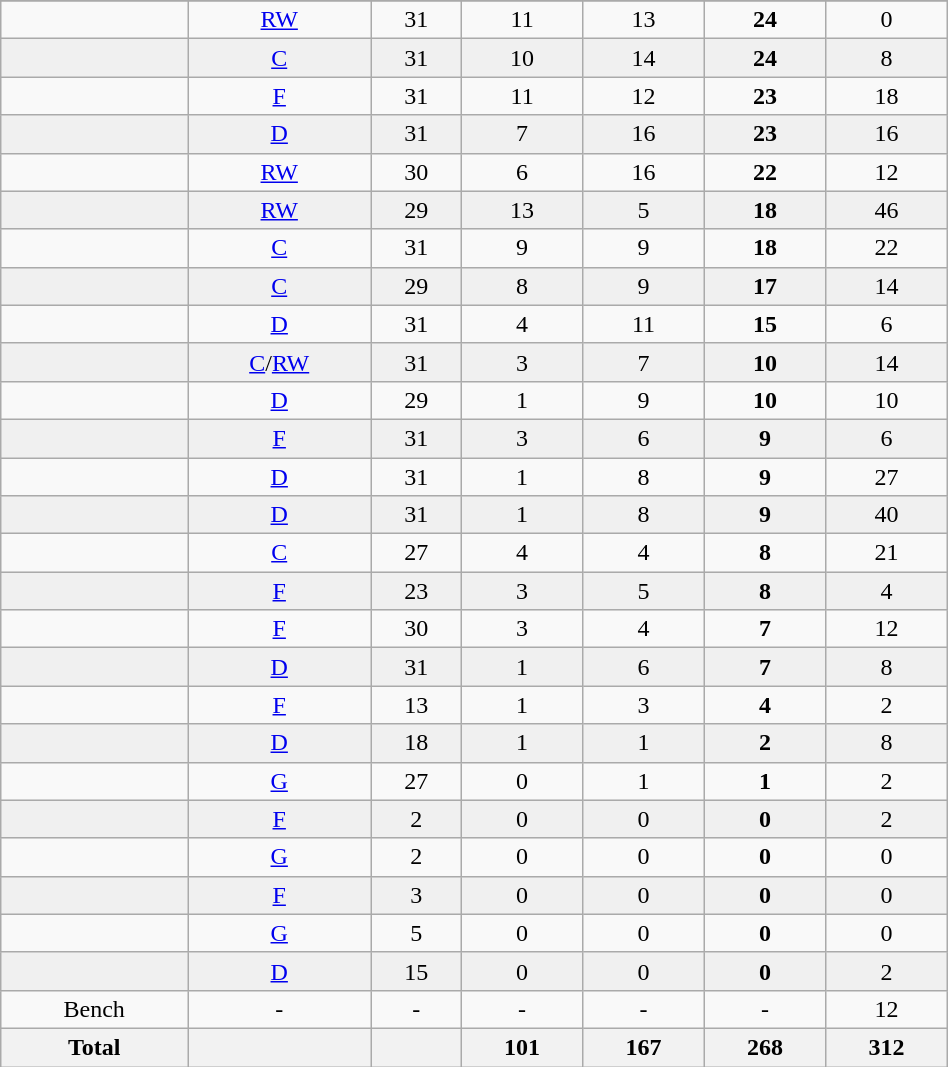<table class="wikitable sortable" width ="50%">
<tr align="center">
</tr>
<tr align="center" bgcolor="">
<td></td>
<td><a href='#'>RW</a></td>
<td>31</td>
<td>11</td>
<td>13</td>
<td><strong>24</strong></td>
<td>0</td>
</tr>
<tr align="center" bgcolor="f0f0f0">
<td></td>
<td><a href='#'>C</a></td>
<td>31</td>
<td>10</td>
<td>14</td>
<td><strong>24</strong></td>
<td>8</td>
</tr>
<tr align="center" bgcolor="">
<td></td>
<td><a href='#'>F</a></td>
<td>31</td>
<td>11</td>
<td>12</td>
<td><strong>23</strong></td>
<td>18</td>
</tr>
<tr align="center" bgcolor="f0f0f0">
<td></td>
<td><a href='#'>D</a></td>
<td>31</td>
<td>7</td>
<td>16</td>
<td><strong>23</strong></td>
<td>16</td>
</tr>
<tr align="center" bgcolor="">
<td></td>
<td><a href='#'>RW</a></td>
<td>30</td>
<td>6</td>
<td>16</td>
<td><strong>22</strong></td>
<td>12</td>
</tr>
<tr align="center" bgcolor="f0f0f0">
<td></td>
<td><a href='#'>RW</a></td>
<td>29</td>
<td>13</td>
<td>5</td>
<td><strong>18</strong></td>
<td>46</td>
</tr>
<tr align="center" bgcolor="">
<td></td>
<td><a href='#'>C</a></td>
<td>31</td>
<td>9</td>
<td>9</td>
<td><strong>18</strong></td>
<td>22</td>
</tr>
<tr align="center" bgcolor="f0f0f0">
<td></td>
<td><a href='#'>C</a></td>
<td>29</td>
<td>8</td>
<td>9</td>
<td><strong>17</strong></td>
<td>14</td>
</tr>
<tr align="center" bgcolor="">
<td></td>
<td><a href='#'>D</a></td>
<td>31</td>
<td>4</td>
<td>11</td>
<td><strong>15</strong></td>
<td>6</td>
</tr>
<tr align="center" bgcolor="f0f0f0">
<td></td>
<td><a href='#'>C</a>/<a href='#'>RW</a></td>
<td>31</td>
<td>3</td>
<td>7</td>
<td><strong>10</strong></td>
<td>14</td>
</tr>
<tr align="center" bgcolor="">
<td></td>
<td><a href='#'>D</a></td>
<td>29</td>
<td>1</td>
<td>9</td>
<td><strong>10</strong></td>
<td>10</td>
</tr>
<tr align="center" bgcolor="f0f0f0">
<td></td>
<td><a href='#'>F</a></td>
<td>31</td>
<td>3</td>
<td>6</td>
<td><strong>9</strong></td>
<td>6</td>
</tr>
<tr align="center" bgcolor="">
<td></td>
<td><a href='#'>D</a></td>
<td>31</td>
<td>1</td>
<td>8</td>
<td><strong>9</strong></td>
<td>27</td>
</tr>
<tr align="center" bgcolor="f0f0f0">
<td></td>
<td><a href='#'>D</a></td>
<td>31</td>
<td>1</td>
<td>8</td>
<td><strong>9</strong></td>
<td>40</td>
</tr>
<tr align="center" bgcolor="">
<td></td>
<td><a href='#'>C</a></td>
<td>27</td>
<td>4</td>
<td>4</td>
<td><strong>8</strong></td>
<td>21</td>
</tr>
<tr align="center" bgcolor="f0f0f0">
<td></td>
<td><a href='#'>F</a></td>
<td>23</td>
<td>3</td>
<td>5</td>
<td><strong>8</strong></td>
<td>4</td>
</tr>
<tr align="center" bgcolor="">
<td></td>
<td><a href='#'>F</a></td>
<td>30</td>
<td>3</td>
<td>4</td>
<td><strong>7</strong></td>
<td>12</td>
</tr>
<tr align="center" bgcolor="f0f0f0">
<td></td>
<td><a href='#'>D</a></td>
<td>31</td>
<td>1</td>
<td>6</td>
<td><strong>7</strong></td>
<td>8</td>
</tr>
<tr align="center" bgcolor="">
<td></td>
<td><a href='#'>F</a></td>
<td>13</td>
<td>1</td>
<td>3</td>
<td><strong>4</strong></td>
<td>2</td>
</tr>
<tr align="center" bgcolor="f0f0f0">
<td></td>
<td><a href='#'>D</a></td>
<td>18</td>
<td>1</td>
<td>1</td>
<td><strong>2</strong></td>
<td>8</td>
</tr>
<tr align="center" bgcolor="">
<td></td>
<td><a href='#'>G</a></td>
<td>27</td>
<td>0</td>
<td>1</td>
<td><strong>1</strong></td>
<td>2</td>
</tr>
<tr align="center" bgcolor="f0f0f0">
<td></td>
<td><a href='#'>F</a></td>
<td>2</td>
<td>0</td>
<td>0</td>
<td><strong>0</strong></td>
<td>2</td>
</tr>
<tr align="center" bgcolor="">
<td></td>
<td><a href='#'>G</a></td>
<td>2</td>
<td>0</td>
<td>0</td>
<td><strong>0</strong></td>
<td>0</td>
</tr>
<tr align="center" bgcolor="f0f0f0">
<td></td>
<td><a href='#'>F</a></td>
<td>3</td>
<td>0</td>
<td>0</td>
<td><strong>0</strong></td>
<td>0</td>
</tr>
<tr align="center" bgcolor="">
<td></td>
<td><a href='#'>G</a></td>
<td>5</td>
<td>0</td>
<td>0</td>
<td><strong>0</strong></td>
<td>0</td>
</tr>
<tr align="center" bgcolor="f0f0f0">
<td></td>
<td><a href='#'>D</a></td>
<td>15</td>
<td>0</td>
<td>0</td>
<td><strong>0</strong></td>
<td>2</td>
</tr>
<tr align="center" bgcolor="">
<td>Bench</td>
<td>-</td>
<td>-</td>
<td>-</td>
<td>-</td>
<td>-</td>
<td>12</td>
</tr>
<tr>
<th>Total</th>
<th></th>
<th></th>
<th>101</th>
<th>167</th>
<th>268</th>
<th>312</th>
</tr>
</table>
